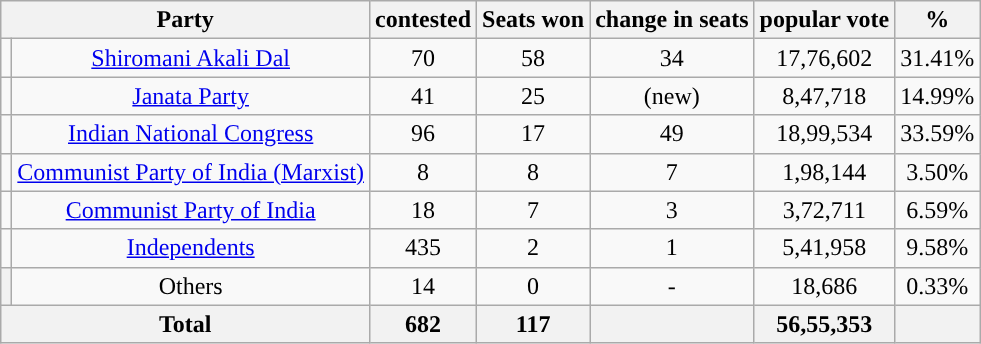<table class=wikitable style=text-align:center>
<tr>
<th colspan=2>Party</th>
<th>contested</th>
<th>Seats won</th>
<th>change in seats</th>
<th>popular vote</th>
<th>%</th>
</tr>
<tr>
<td></td>
<td><a href='#'>Shiromani Akali Dal</a></td>
<td>70</td>
<td>58</td>
<td> 34</td>
<td>17,76,602</td>
<td>31.41%</td>
</tr>
<tr>
<td></td>
<td><a href='#'>Janata Party</a></td>
<td>41</td>
<td>25</td>
<td>(new)</td>
<td>8,47,718</td>
<td>14.99%</td>
</tr>
<tr>
<td></td>
<td><a href='#'>Indian National Congress</a></td>
<td>96</td>
<td>17</td>
<td> 49</td>
<td>18,99,534</td>
<td>33.59%</td>
</tr>
<tr>
<td></td>
<td><a href='#'>Communist Party of India (Marxist)</a></td>
<td>8</td>
<td>8</td>
<td> 7</td>
<td>1,98,144</td>
<td>3.50%</td>
</tr>
<tr>
<td></td>
<td><a href='#'>Communist Party of India</a></td>
<td>18</td>
<td>7</td>
<td> 3</td>
<td>3,72,711</td>
<td>6.59%</td>
</tr>
<tr>
<td></td>
<td><a href='#'>Independents</a></td>
<td>435</td>
<td>2</td>
<td> 1</td>
<td>5,41,958</td>
<td>9.58%</td>
</tr>
<tr>
<th></th>
<td>Others</td>
<td>14</td>
<td>0</td>
<td>-</td>
<td>18,686</td>
<td>0.33%</td>
</tr>
<tr>
<th colspan=2>Total</th>
<th>682</th>
<th>117</th>
<th></th>
<th>56,55,353</th>
<th></th>
</tr>
</table>
